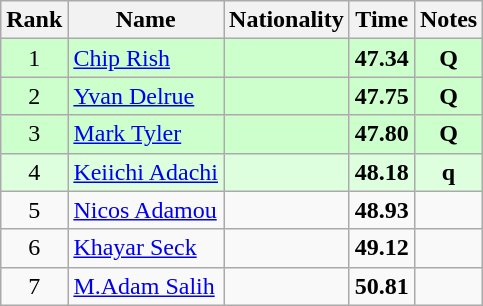<table class="wikitable sortable" style="text-align:center">
<tr>
<th>Rank</th>
<th>Name</th>
<th>Nationality</th>
<th>Time</th>
<th>Notes</th>
</tr>
<tr bgcolor=ccffcc>
<td>1</td>
<td align=left><a href='#'>Chip Rish</a></td>
<td align=left></td>
<td><strong>47.34</strong></td>
<td><strong>Q</strong></td>
</tr>
<tr bgcolor=ccffcc>
<td>2</td>
<td align=left><a href='#'>Yvan Delrue</a></td>
<td align=left></td>
<td><strong>47.75</strong></td>
<td><strong>Q</strong></td>
</tr>
<tr bgcolor=ccffcc>
<td>3</td>
<td align=left><a href='#'>Mark Tyler</a></td>
<td align=left></td>
<td><strong>47.80</strong></td>
<td><strong>Q</strong></td>
</tr>
<tr bgcolor=ddffdd>
<td>4</td>
<td align=left><a href='#'>Keiichi Adachi</a></td>
<td align=left></td>
<td><strong>48.18</strong></td>
<td><strong>q</strong></td>
</tr>
<tr>
<td>5</td>
<td align=left><a href='#'>Nicos Adamou</a></td>
<td align=left></td>
<td><strong>48.93</strong></td>
<td></td>
</tr>
<tr>
<td>6</td>
<td align=left><a href='#'>Khayar Seck</a></td>
<td align=left></td>
<td><strong>49.12</strong></td>
<td></td>
</tr>
<tr>
<td>7</td>
<td align=left><a href='#'>M.Adam Salih</a></td>
<td align=left></td>
<td><strong>50.81</strong></td>
<td></td>
</tr>
</table>
